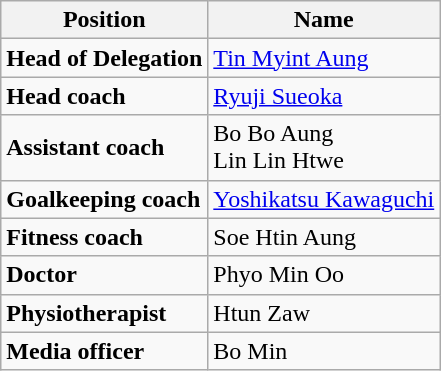<table class="wikitable">
<tr>
<th>Position</th>
<th>Name</th>
</tr>
<tr>
<td><strong>Head of Delegation</strong></td>
<td> <a href='#'>Tin Myint Aung</a></td>
</tr>
<tr>
<td><strong>Head coach</strong></td>
<td> <a href='#'>Ryuji Sueoka</a></td>
</tr>
<tr>
<td><strong>Assistant coach</strong></td>
<td> Bo Bo Aung <br>  Lin Lin Htwe</td>
</tr>
<tr>
<td><strong>Goalkeeping coach</strong></td>
<td> <a href='#'>Yoshikatsu Kawaguchi</a></td>
</tr>
<tr>
<td><strong>Fitness coach</strong></td>
<td> Soe Htin Aung</td>
</tr>
<tr>
<td><strong>Doctor</strong></td>
<td> Phyo Min Oo</td>
</tr>
<tr>
<td><strong>Physiotherapist</strong></td>
<td> Htun Zaw</td>
</tr>
<tr>
<td><strong>Media officer</strong></td>
<td> Bo Min</td>
</tr>
</table>
